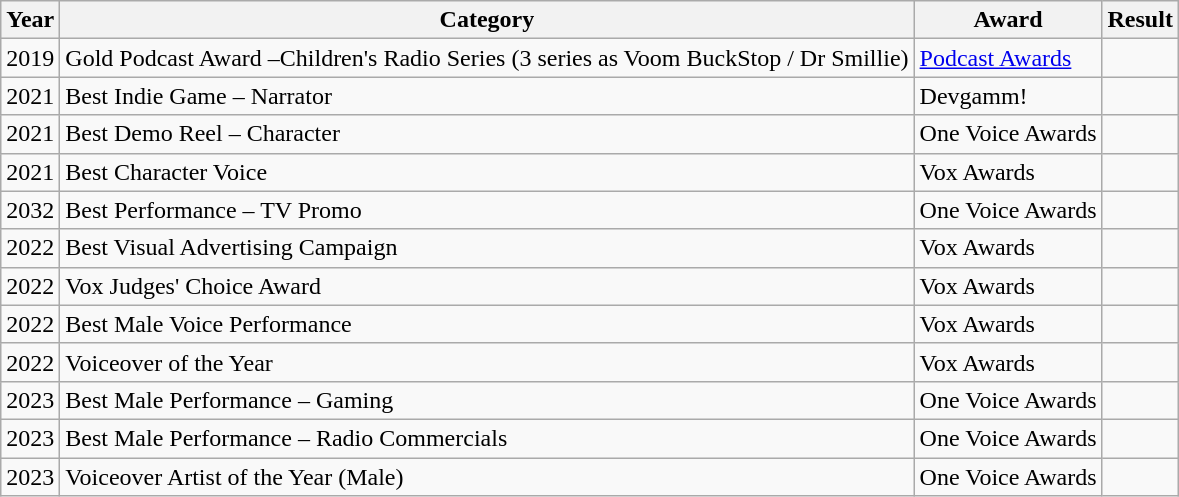<table class="wikitable sortable">
<tr>
<th>Year</th>
<th>Category</th>
<th>Award</th>
<th>Result</th>
</tr>
<tr>
<td>2019</td>
<td>Gold Podcast Award –Children's Radio Series (3 series as Voom BuckStop / Dr Smillie)</td>
<td><a href='#'>Podcast Awards</a></td>
<td></td>
</tr>
<tr>
<td>2021</td>
<td>Best Indie Game – Narrator</td>
<td>Devgamm!</td>
<td></td>
</tr>
<tr>
<td>2021</td>
<td>Best Demo Reel – Character</td>
<td>One Voice Awards</td>
<td></td>
</tr>
<tr>
<td>2021</td>
<td>Best Character Voice</td>
<td>Vox Awards</td>
<td></td>
</tr>
<tr>
<td>2032</td>
<td>Best Performance – TV Promo</td>
<td>One Voice Awards</td>
<td></td>
</tr>
<tr>
<td>2022</td>
<td>Best Visual Advertising Campaign</td>
<td>Vox Awards</td>
<td></td>
</tr>
<tr>
<td>2022</td>
<td>Vox Judges' Choice Award</td>
<td>Vox Awards</td>
<td></td>
</tr>
<tr>
<td>2022</td>
<td>Best Male Voice Performance</td>
<td>Vox Awards</td>
<td></td>
</tr>
<tr>
<td>2022</td>
<td>Voiceover of the Year</td>
<td>Vox Awards</td>
<td></td>
</tr>
<tr>
<td>2023</td>
<td>Best Male Performance – Gaming</td>
<td>One Voice Awards</td>
<td></td>
</tr>
<tr>
<td>2023</td>
<td>Best Male Performance – Radio Commercials</td>
<td>One Voice Awards</td>
<td></td>
</tr>
<tr>
<td>2023</td>
<td>Voiceover Artist of the Year (Male)</td>
<td>One Voice Awards</td>
<td></td>
</tr>
</table>
